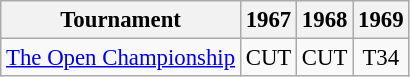<table class="wikitable" style="font-size:95%;text-align:center;">
<tr>
<th>Tournament</th>
<th>1967</th>
<th>1968</th>
<th>1969</th>
</tr>
<tr>
<td align=left><a href='#'>The Open Championship</a></td>
<td>CUT</td>
<td>CUT</td>
<td>T34</td>
</tr>
</table>
